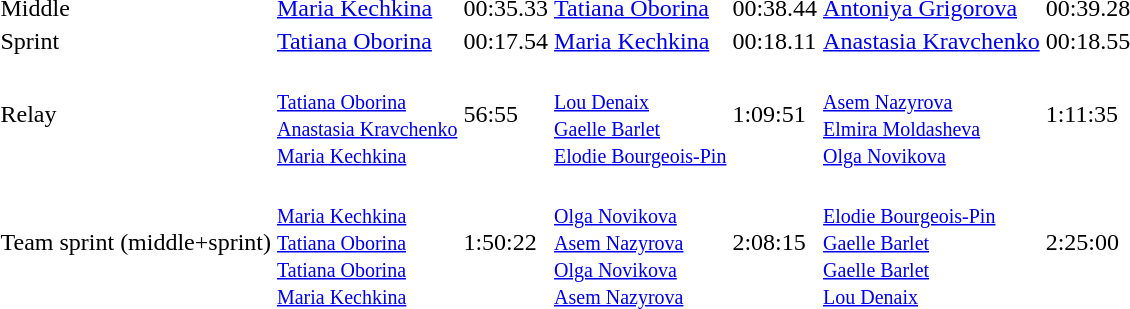<table>
<tr>
<td>Middle</td>
<td><a href='#'>Maria Kechkina</a><br></td>
<td>00:35.33</td>
<td><a href='#'>Tatiana Oborina</a><br></td>
<td>00:38.44</td>
<td><a href='#'>Antoniya Grigorova</a><br></td>
<td>00:39.28</td>
</tr>
<tr>
<td>Sprint</td>
<td><a href='#'>Tatiana Oborina</a><br></td>
<td>00:17.54</td>
<td><a href='#'>Maria Kechkina</a><br></td>
<td>00:18.11</td>
<td><a href='#'>Anastasia Kravchenko</a><br></td>
<td>00:18.55</td>
</tr>
<tr>
<td>Relay</td>
<td><br><small><a href='#'>Tatiana Oborina</a><br><a href='#'>Anastasia Kravchenko</a><br><a href='#'>Maria Kechkina</a></small></td>
<td>56:55</td>
<td><br><small><a href='#'>Lou Denaix</a><br><a href='#'>Gaelle Barlet</a><br><a href='#'>Elodie Bourgeois-Pin</a></small></td>
<td>1:09:51</td>
<td><br><small><a href='#'>Asem Nazyrova</a><br><a href='#'>Elmira Moldasheva</a><br><a href='#'>Olga Novikova</a></small></td>
<td>1:11:35</td>
</tr>
<tr>
<td>Team sprint (middle+sprint)</td>
<td><br><small><a href='#'>Maria Kechkina</a><br><a href='#'>Tatiana Oborina</a><br><a href='#'>Tatiana Oborina</a><br><a href='#'>Maria Kechkina</a></small></td>
<td>1:50:22</td>
<td><br><small><a href='#'>Olga Novikova</a><br><a href='#'>Asem Nazyrova</a><br><a href='#'>Olga Novikova</a><br><a href='#'>Asem Nazyrova</a></small></td>
<td>2:08:15</td>
<td><br><small><a href='#'>Elodie Bourgeois-Pin</a><br><a href='#'>Gaelle Barlet</a><br><a href='#'>Gaelle Barlet</a><br><a href='#'>Lou Denaix</a></small></td>
<td>2:25:00</td>
</tr>
</table>
